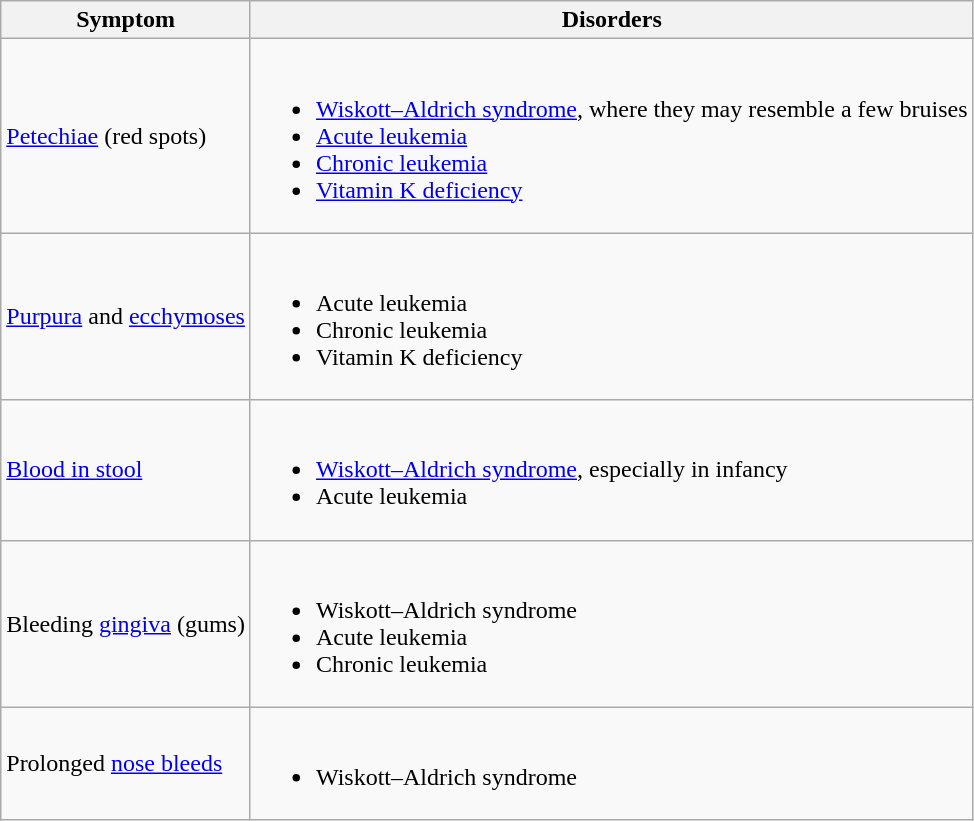<table class="wikitable">
<tr>
<th>Symptom</th>
<th>Disorders</th>
</tr>
<tr>
<td><a href='#'>Petechiae</a> (red spots)</td>
<td><br><ul><li><a href='#'>Wiskott–Aldrich syndrome</a>, where they may resemble a few bruises</li><li><a href='#'>Acute leukemia</a></li><li><a href='#'>Chronic leukemia</a></li><li><a href='#'>Vitamin K deficiency</a></li></ul></td>
</tr>
<tr>
<td><a href='#'>Purpura</a> and <a href='#'>ecchymoses</a></td>
<td><br><ul><li>Acute leukemia</li><li>Chronic leukemia</li><li>Vitamin K deficiency</li></ul></td>
</tr>
<tr>
<td><a href='#'>Blood in stool</a></td>
<td><br><ul><li><a href='#'>Wiskott–Aldrich syndrome</a>, especially in infancy</li><li>Acute leukemia</li></ul></td>
</tr>
<tr>
<td>Bleeding <a href='#'>gingiva</a> (gums)</td>
<td><br><ul><li>Wiskott–Aldrich syndrome</li><li>Acute leukemia</li><li>Chronic leukemia</li></ul></td>
</tr>
<tr>
<td>Prolonged <a href='#'>nose bleeds</a></td>
<td><br><ul><li>Wiskott–Aldrich syndrome</li></ul></td>
</tr>
</table>
